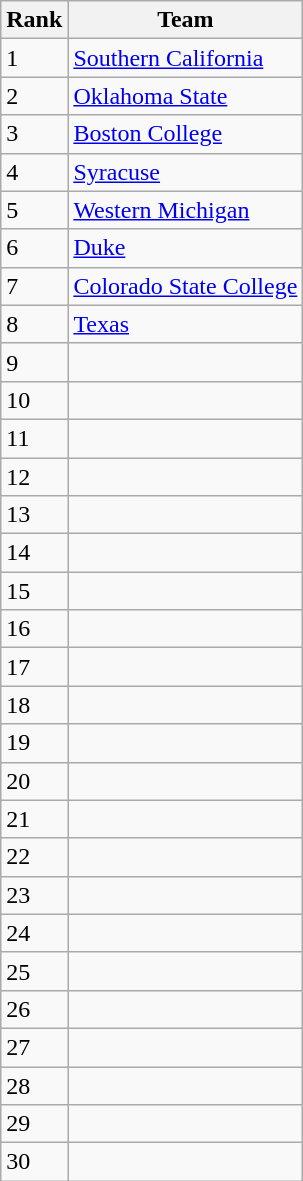<table class=wikitable>
<tr>
<th>Rank</th>
<th>Team</th>
</tr>
<tr>
<td>1</td>
<td><a href='#'>Southern California</a></td>
</tr>
<tr>
<td>2</td>
<td><a href='#'>Oklahoma State</a></td>
</tr>
<tr>
<td>3</td>
<td><a href='#'>Boston College</a></td>
</tr>
<tr>
<td>4</td>
<td><a href='#'>Syracuse</a></td>
</tr>
<tr>
<td>5</td>
<td><a href='#'>Western Michigan</a></td>
</tr>
<tr>
<td>6</td>
<td><a href='#'>Duke</a></td>
</tr>
<tr>
<td>7</td>
<td><a href='#'>Colorado State College</a></td>
</tr>
<tr>
<td>8</td>
<td><a href='#'>Texas</a></td>
</tr>
<tr>
<td>9</td>
<td></td>
</tr>
<tr>
<td>10</td>
<td></td>
</tr>
<tr>
<td>11</td>
<td></td>
</tr>
<tr>
<td>12</td>
<td></td>
</tr>
<tr>
<td>13</td>
<td></td>
</tr>
<tr>
<td>14</td>
<td></td>
</tr>
<tr>
<td>15</td>
<td></td>
</tr>
<tr>
<td>16</td>
<td></td>
</tr>
<tr>
<td>17</td>
<td></td>
</tr>
<tr>
<td>18</td>
<td></td>
</tr>
<tr>
<td>19</td>
<td></td>
</tr>
<tr>
<td>20</td>
<td></td>
</tr>
<tr>
<td>21</td>
<td></td>
</tr>
<tr>
<td>22</td>
<td></td>
</tr>
<tr>
<td>23</td>
<td></td>
</tr>
<tr>
<td>24</td>
<td></td>
</tr>
<tr>
<td>25</td>
<td></td>
</tr>
<tr>
<td>26</td>
<td></td>
</tr>
<tr>
<td>27</td>
<td></td>
</tr>
<tr>
<td>28</td>
<td></td>
</tr>
<tr>
<td>29</td>
<td></td>
</tr>
<tr>
<td>30</td>
<td></td>
</tr>
</table>
